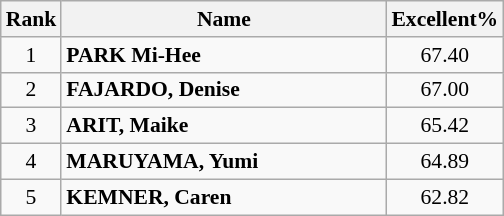<table class="wikitable" style="margin:0.5em auto;width=480;font-size:90%">
<tr>
<th width=30>Rank</th>
<th width=210>Name</th>
<th width=35>Excellent%</th>
</tr>
<tr>
<td align=center>1</td>
<td> <strong>PARK Mi-Hee</strong></td>
<td align=center>67.40</td>
</tr>
<tr>
<td align=center>2</td>
<td> <strong>FAJARDO, Denise</strong></td>
<td align=center>67.00</td>
</tr>
<tr>
<td align=center>3</td>
<td> <strong>ARIT, Maike</strong></td>
<td align=center>65.42</td>
</tr>
<tr>
<td align=center>4</td>
<td> <strong>MARUYAMA, Yumi</strong></td>
<td align=center>64.89</td>
</tr>
<tr>
<td align=center>5</td>
<td> <strong>KEMNER, Caren</strong></td>
<td align=center>62.82</td>
</tr>
</table>
